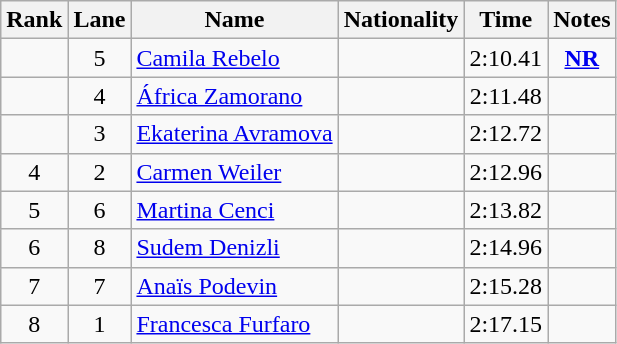<table class="wikitable sortable" style="text-align:center">
<tr>
<th>Rank</th>
<th>Lane</th>
<th>Name</th>
<th>Nationality</th>
<th>Time</th>
<th>Notes</th>
</tr>
<tr>
<td></td>
<td>5</td>
<td align=left><a href='#'>Camila Rebelo</a></td>
<td align=left></td>
<td>2:10.41</td>
<td><strong><a href='#'>NR</a></strong></td>
</tr>
<tr>
<td></td>
<td>4</td>
<td align=left><a href='#'>África Zamorano</a></td>
<td align=left></td>
<td>2:11.48</td>
<td></td>
</tr>
<tr>
<td></td>
<td>3</td>
<td align=left><a href='#'>Ekaterina Avramova</a></td>
<td align=left></td>
<td>2:12.72</td>
<td></td>
</tr>
<tr>
<td>4</td>
<td>2</td>
<td align=left><a href='#'>Carmen Weiler</a></td>
<td align=left></td>
<td>2:12.96</td>
<td></td>
</tr>
<tr>
<td>5</td>
<td>6</td>
<td align=left><a href='#'>Martina Cenci</a></td>
<td align=left></td>
<td>2:13.82</td>
<td></td>
</tr>
<tr>
<td>6</td>
<td>8</td>
<td align=left><a href='#'>Sudem Denizli</a></td>
<td align=left></td>
<td>2:14.96</td>
<td></td>
</tr>
<tr>
<td>7</td>
<td>7</td>
<td align=left><a href='#'>Anaïs Podevin</a></td>
<td align=left></td>
<td>2:15.28</td>
<td></td>
</tr>
<tr>
<td>8</td>
<td>1</td>
<td align=left><a href='#'>Francesca Furfaro</a></td>
<td align=left></td>
<td>2:17.15</td>
<td></td>
</tr>
</table>
